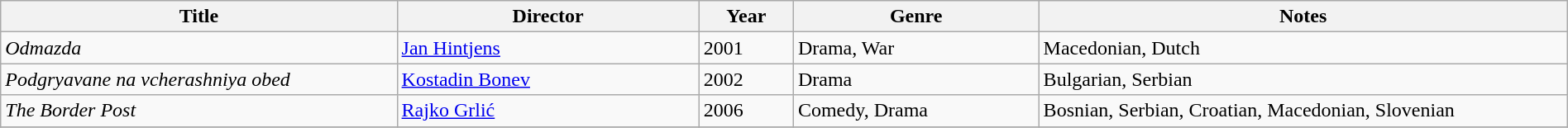<table class="wikitable" width= "100%">
<tr>
<th width=21%>Title</th>
<th width=16%>Director</th>
<th width=5%>Year</th>
<th width=13%>Genre</th>
<th width=28%>Notes</th>
</tr>
<tr>
<td><em>Odmazda</em></td>
<td><a href='#'>Jan Hintjens</a></td>
<td>2001</td>
<td>Drama, War</td>
<td>Macedonian, Dutch</td>
</tr>
<tr>
<td><em>Podgryavane na vcherashniya obed</em></td>
<td><a href='#'>Kostadin Bonev</a></td>
<td>2002</td>
<td>Drama</td>
<td>Bulgarian, Serbian</td>
</tr>
<tr>
<td><em>The Border Post</em></td>
<td><a href='#'>Rajko Grlić</a></td>
<td>2006</td>
<td>Comedy, Drama</td>
<td>Bosnian, Serbian, Croatian, Macedonian, Slovenian</td>
</tr>
<tr>
</tr>
</table>
